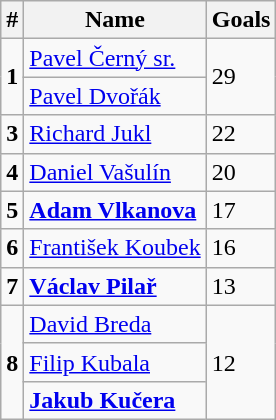<table class="wikitable">
<tr>
<th>#</th>
<th>Name</th>
<th>Goals</th>
</tr>
<tr>
<td rowspan="2"><strong>1</strong></td>
<td> <a href='#'>Pavel Černý sr.</a></td>
<td rowspan="2">29</td>
</tr>
<tr>
<td> <a href='#'>Pavel Dvořák</a></td>
</tr>
<tr>
<td><strong>3</strong></td>
<td> <a href='#'>Richard Jukl</a></td>
<td>22</td>
</tr>
<tr>
<td><strong>4</strong></td>
<td> <a href='#'>Daniel Vašulín</a></td>
<td>20</td>
</tr>
<tr>
<td><strong>5</strong></td>
<td> <strong><a href='#'>Adam Vlkanova</a></strong></td>
<td>17</td>
</tr>
<tr>
<td><strong>6</strong></td>
<td> <a href='#'>František Koubek</a></td>
<td>16</td>
</tr>
<tr>
<td><strong>7</strong></td>
<td> <strong><a href='#'>Václav Pilař</a></strong></td>
<td>13</td>
</tr>
<tr>
<td rowspan="3"><strong>8</strong></td>
<td> <a href='#'>David Breda</a></td>
<td rowspan="3">12</td>
</tr>
<tr>
<td> <a href='#'>Filip Kubala</a></td>
</tr>
<tr>
<td> <strong><a href='#'>Jakub Kučera</a></strong></td>
</tr>
</table>
